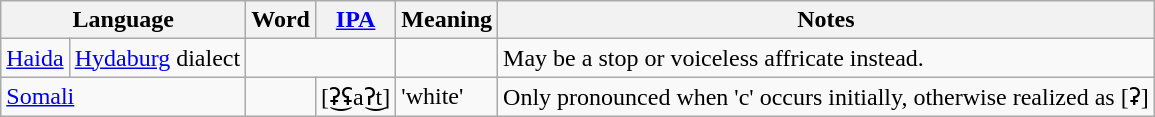<table class="wikitable">
<tr>
<th colspan=2>Language</th>
<th>Word</th>
<th><a href='#'>IPA</a></th>
<th>Meaning</th>
<th>Notes</th>
</tr>
<tr>
<td><a href='#'>Haida</a></td>
<td><a href='#'>Hydaburg</a> dialect</td>
<td colspan=2 align=center></td>
<td></td>
<td>May be a stop  or voiceless affricate  instead.</td>
</tr>
<tr>
<td colspan="2"><a href='#'>Somali</a></td>
<td></td>
<td>[ʡ͜ʢaʔ͜t]</td>
<td>'white'</td>
<td>Only pronounced  when 'c' occurs initially, otherwise realized as [ʡ]</td>
</tr>
</table>
